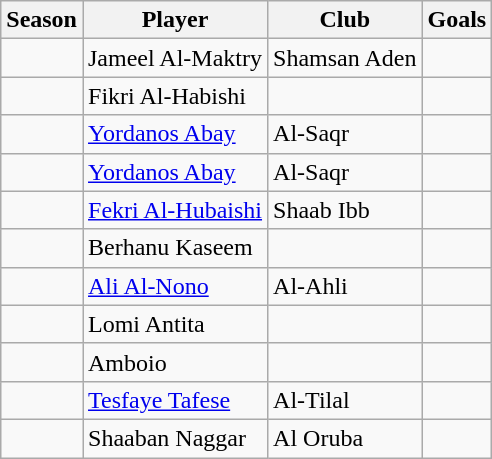<table class="wikitable">
<tr>
<th>Season</th>
<th>Player</th>
<th>Club</th>
<th>Goals</th>
</tr>
<tr>
<td></td>
<td> Jameel Al-Maktry</td>
<td>Shamsan Aden</td>
<td></td>
</tr>
<tr>
<td></td>
<td>  Fikri Al-Habishi</td>
<td></td>
<td></td>
</tr>
<tr>
<td></td>
<td> <a href='#'>Yordanos Abay</a></td>
<td>Al-Saqr</td>
<td></td>
</tr>
<tr>
<td></td>
<td> <a href='#'>Yordanos Abay</a></td>
<td>Al-Saqr</td>
<td></td>
</tr>
<tr>
<td></td>
<td> <a href='#'>Fekri Al-Hubaishi</a></td>
<td>Shaab Ibb</td>
<td></td>
</tr>
<tr>
<td></td>
<td> Berhanu Kaseem</td>
<td></td>
<td></td>
</tr>
<tr>
<td></td>
<td> <a href='#'>Ali Al-Nono</a></td>
<td>Al-Ahli</td>
<td></td>
</tr>
<tr>
<td></td>
<td> Lomi Antita</td>
<td></td>
<td></td>
</tr>
<tr>
<td></td>
<td> Amboio</td>
<td></td>
<td></td>
</tr>
<tr>
<td></td>
<td> <a href='#'>Tesfaye Tafese</a></td>
<td>Al-Tilal</td>
<td></td>
</tr>
<tr>
<td></td>
<td> Shaaban Naggar</td>
<td>Al Oruba</td>
<td></td>
</tr>
</table>
